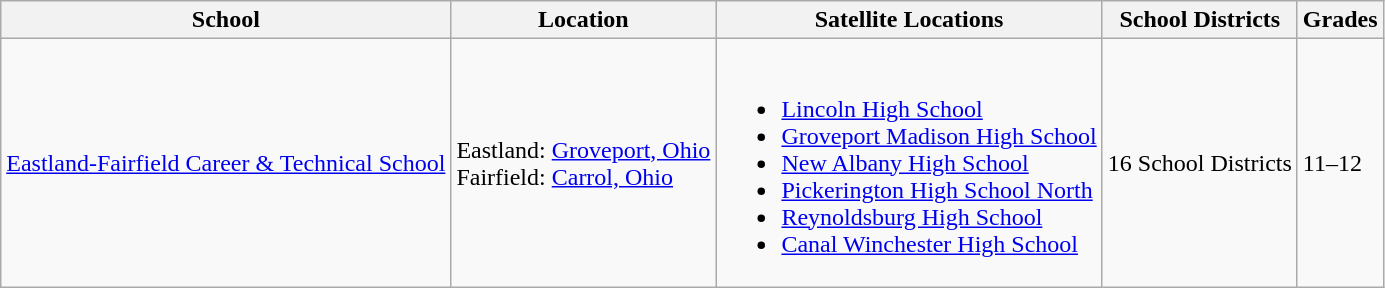<table class="wikitable">
<tr>
<th>School</th>
<th>Location</th>
<th>Satellite Locations</th>
<th>School Districts</th>
<th>Grades</th>
</tr>
<tr>
<td><a href='#'>Eastland-Fairfield Career & Technical School</a></td>
<td>Eastland: <a href='#'>Groveport, Ohio</a><br>Fairfield: <a href='#'>Carrol, Ohio</a></td>
<td><br><ul><li><a href='#'>Lincoln High School</a></li><li><a href='#'>Groveport Madison High School</a></li><li><a href='#'>New Albany High School</a></li><li><a href='#'>Pickerington High School North</a></li><li><a href='#'>Reynoldsburg High School</a></li><li><a href='#'>Canal Winchester High School</a></li></ul></td>
<td>16 School Districts</td>
<td>11–12</td>
</tr>
</table>
